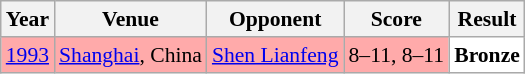<table class="sortable wikitable" style="font-size: 90%;">
<tr>
<th>Year</th>
<th>Venue</th>
<th>Opponent</th>
<th>Score</th>
<th>Result</th>
</tr>
<tr style="background:#FFAAAA">
<td align="center"><a href='#'>1993</a></td>
<td align="left"><a href='#'>Shanghai</a>, China</td>
<td align="left"> <a href='#'>Shen Lianfeng</a></td>
<td align="left">8–11, 8–11</td>
<td style="text-align:left; background:white"> <strong>Bronze</strong></td>
</tr>
</table>
